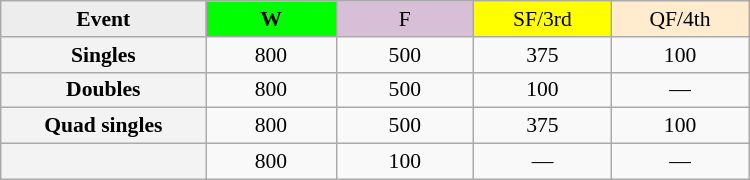<table class=wikitable style=font-size:90%;text-align:center>
<tr>
<td style="width:130px; background:#ededed;"><strong>Event</strong></td>
<td style="width:80px; background:lime;"><strong>W</strong></td>
<td style="width:85px; background:thistle;">F</td>
<td style="width:85px; background:#ff0;">SF/3rd</td>
<td style="width:85px; background:#ffebcd;">QF/4th</td>
</tr>
<tr>
<th style="background:#f3f3f3;">Singles</th>
<td>800</td>
<td>500</td>
<td>375</td>
<td>100</td>
</tr>
<tr>
<th Cld style="background:#f3f3f3;">Doubles</th>
<td>800</td>
<td>500</td>
<td>100</td>
<td>—</td>
</tr>
<tr>
<th Cld style="background:#f3f3f3;">Quad singles</th>
<td>800</td>
<td>500</td>
<td>375</td>
<td>100</td>
</tr>
<tr>
<th Cld style="background:#f3f3f3;"></th>
<td>800</td>
<td>100</td>
<td>—</td>
<td>—</td>
</tr>
</table>
